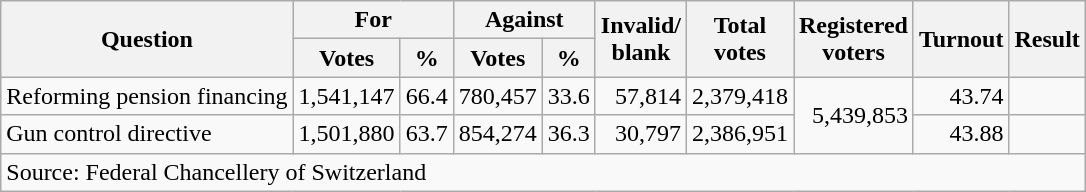<table class=wikitable style=text-align:right>
<tr>
<th rowspan=2>Question</th>
<th colspan=2>For</th>
<th colspan=2>Against</th>
<th rowspan=2>Invalid/<br>blank</th>
<th rowspan=2>Total<br>votes</th>
<th rowspan=2>Registered<br>voters</th>
<th rowspan=2>Turnout</th>
<th rowspan=2>Result</th>
</tr>
<tr>
<th>Votes</th>
<th>%</th>
<th>Votes</th>
<th>%</th>
</tr>
<tr>
<td align=left>Reforming pension financing</td>
<td>1,541,147</td>
<td>66.4</td>
<td>780,457</td>
<td>33.6</td>
<td>57,814</td>
<td>2,379,418</td>
<td rowspan=2>5,439,853</td>
<td>43.74</td>
<td></td>
</tr>
<tr>
<td align=left>Gun control directive</td>
<td>1,501,880</td>
<td>63.7</td>
<td>854,274</td>
<td>36.3</td>
<td>30,797</td>
<td>2,386,951</td>
<td>43.88</td>
<td></td>
</tr>
<tr>
<td colspan=14 align=left>Source: Federal Chancellery of Switzerland</td>
</tr>
</table>
